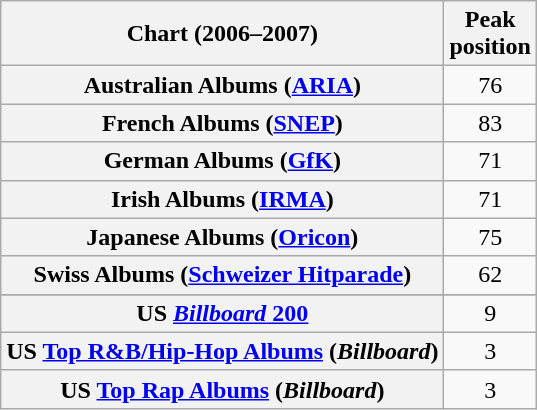<table class="wikitable sortable plainrowheaders">
<tr>
<th>Chart (2006–2007)</th>
<th>Peak<br>position</th>
</tr>
<tr>
<th scope="row">Australian Albums (<a href='#'>ARIA</a>)</th>
<td style="text-align:center;">76</td>
</tr>
<tr>
<th scope="row">French Albums (<a href='#'>SNEP</a>)</th>
<td style="text-align:center;">83</td>
</tr>
<tr>
<th scope="row">German Albums (<a href='#'>GfK</a>)</th>
<td style="text-align:center;">71</td>
</tr>
<tr>
<th scope="row">Irish Albums (<a href='#'>IRMA</a>)</th>
<td style="text-align:center;">71</td>
</tr>
<tr>
<th scope="row">Japanese Albums (<a href='#'>Oricon</a>)</th>
<td style="text-align:center;">75</td>
</tr>
<tr>
<th scope="row">Swiss Albums (<a href='#'>Schweizer Hitparade</a>)</th>
<td style="text-align:center;">62</td>
</tr>
<tr>
</tr>
<tr>
</tr>
<tr>
<th scope="row">US <a href='#'><em>Billboard</em> 200</a></th>
<td style="text-align:center;">9</td>
</tr>
<tr>
<th scope="row">US <a href='#'>Top R&B/Hip-Hop Albums</a> (<em>Billboard</em>)</th>
<td style="text-align:center;">3</td>
</tr>
<tr>
<th scope="row">US <a href='#'>Top Rap Albums</a> (<em>Billboard</em>)</th>
<td style="text-align:center;">3</td>
</tr>
</table>
